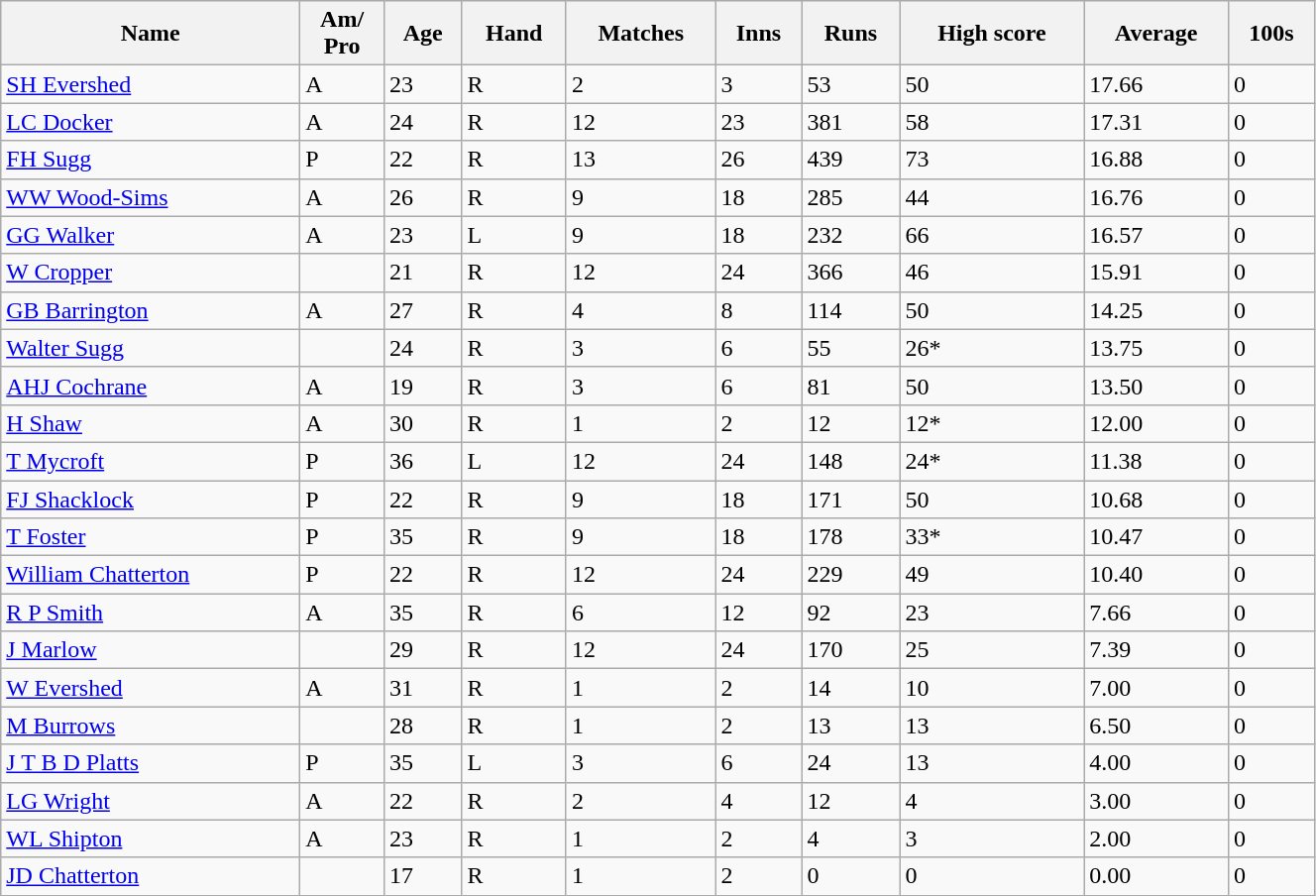<table class="wikitable sortable" width="70%">
<tr bgcolor="#efefef">
<th>Name</th>
<th>Am/<br>Pro</th>
<th>Age</th>
<th>Hand</th>
<th>Matches</th>
<th>Inns</th>
<th>Runs</th>
<th>High score</th>
<th>Average</th>
<th>100s</th>
</tr>
<tr>
<td><a href='#'>SH Evershed</a></td>
<td>A</td>
<td>23</td>
<td>R</td>
<td>2</td>
<td>3</td>
<td>53</td>
<td>50</td>
<td>17.66</td>
<td>0</td>
</tr>
<tr>
<td><a href='#'>LC Docker</a></td>
<td>A</td>
<td>24</td>
<td>R</td>
<td>12</td>
<td>23</td>
<td>381</td>
<td>58</td>
<td>17.31</td>
<td>0</td>
</tr>
<tr>
<td><a href='#'>FH Sugg</a></td>
<td>P</td>
<td>22</td>
<td>R</td>
<td>13</td>
<td>26</td>
<td>439</td>
<td>73</td>
<td>16.88</td>
<td>0</td>
</tr>
<tr>
<td><a href='#'>WW Wood-Sims</a></td>
<td>A</td>
<td>26</td>
<td>R</td>
<td>9</td>
<td>18</td>
<td>285</td>
<td>44</td>
<td>16.76</td>
<td>0</td>
</tr>
<tr>
<td><a href='#'>GG Walker</a></td>
<td>A</td>
<td>23</td>
<td>L</td>
<td>9</td>
<td>18</td>
<td>232</td>
<td>66</td>
<td>16.57</td>
<td>0</td>
</tr>
<tr>
<td><a href='#'>W Cropper</a></td>
<td></td>
<td>21</td>
<td>R</td>
<td>12</td>
<td>24</td>
<td>366</td>
<td>46</td>
<td>15.91</td>
<td>0</td>
</tr>
<tr>
<td><a href='#'>GB Barrington</a></td>
<td>A</td>
<td>27</td>
<td>R</td>
<td>4</td>
<td>8</td>
<td>114</td>
<td>50</td>
<td>14.25</td>
<td>0</td>
</tr>
<tr>
<td><a href='#'>Walter Sugg</a></td>
<td></td>
<td>24</td>
<td>R</td>
<td>3</td>
<td>6</td>
<td>55</td>
<td>26*</td>
<td>13.75</td>
<td>0</td>
</tr>
<tr>
<td><a href='#'>AHJ Cochrane</a></td>
<td>A</td>
<td>19</td>
<td>R</td>
<td>3</td>
<td>6</td>
<td>81</td>
<td>50</td>
<td>13.50</td>
<td>0</td>
</tr>
<tr>
<td><a href='#'>H Shaw</a></td>
<td>A</td>
<td>30</td>
<td>R</td>
<td>1</td>
<td>2</td>
<td>12</td>
<td>12*</td>
<td>12.00</td>
<td>0</td>
</tr>
<tr>
<td><a href='#'>T Mycroft</a></td>
<td>P</td>
<td>36</td>
<td>L</td>
<td>12</td>
<td>24</td>
<td>148</td>
<td>24*</td>
<td>11.38</td>
<td>0</td>
</tr>
<tr>
<td><a href='#'>FJ Shacklock</a></td>
<td>P</td>
<td>22</td>
<td>R</td>
<td>9</td>
<td>18</td>
<td>171</td>
<td>50</td>
<td>10.68</td>
<td>0</td>
</tr>
<tr>
<td><a href='#'>T Foster</a></td>
<td>P</td>
<td>35</td>
<td>R</td>
<td>9</td>
<td>18</td>
<td>178</td>
<td>33*</td>
<td>10.47</td>
<td>0</td>
</tr>
<tr>
<td><a href='#'>William Chatterton</a></td>
<td>P</td>
<td>22</td>
<td>R</td>
<td>12</td>
<td>24</td>
<td>229</td>
<td>49</td>
<td>10.40</td>
<td>0</td>
</tr>
<tr>
<td><a href='#'>R P Smith</a></td>
<td>A</td>
<td>35</td>
<td>R</td>
<td>6</td>
<td>12</td>
<td>92</td>
<td>23</td>
<td>7.66</td>
<td>0</td>
</tr>
<tr>
<td><a href='#'>J Marlow</a></td>
<td></td>
<td>29</td>
<td>R</td>
<td>12</td>
<td>24</td>
<td>170</td>
<td>25</td>
<td>7.39</td>
<td>0</td>
</tr>
<tr>
<td><a href='#'>W Evershed</a></td>
<td>A</td>
<td>31</td>
<td>R</td>
<td>1</td>
<td>2</td>
<td>14</td>
<td>10</td>
<td>7.00</td>
<td>0</td>
</tr>
<tr>
<td><a href='#'>M Burrows</a></td>
<td></td>
<td>28</td>
<td>R</td>
<td>1</td>
<td>2</td>
<td>13</td>
<td>13</td>
<td>6.50</td>
<td>0</td>
</tr>
<tr>
<td><a href='#'>J T B D Platts</a></td>
<td>P</td>
<td>35</td>
<td>L</td>
<td>3</td>
<td>6</td>
<td>24</td>
<td>13</td>
<td>4.00</td>
<td>0</td>
</tr>
<tr>
<td><a href='#'>LG Wright</a></td>
<td>A</td>
<td>22</td>
<td>R</td>
<td>2</td>
<td>4</td>
<td>12</td>
<td>4</td>
<td>3.00</td>
<td>0</td>
</tr>
<tr>
<td><a href='#'>WL Shipton</a></td>
<td>A</td>
<td>23</td>
<td>R</td>
<td>1</td>
<td>2</td>
<td>4</td>
<td>3</td>
<td>2.00</td>
<td>0</td>
</tr>
<tr>
<td><a href='#'>JD Chatterton</a></td>
<td></td>
<td>17</td>
<td>R</td>
<td>1</td>
<td>2</td>
<td>0</td>
<td>0</td>
<td>0.00</td>
<td>0</td>
</tr>
</table>
